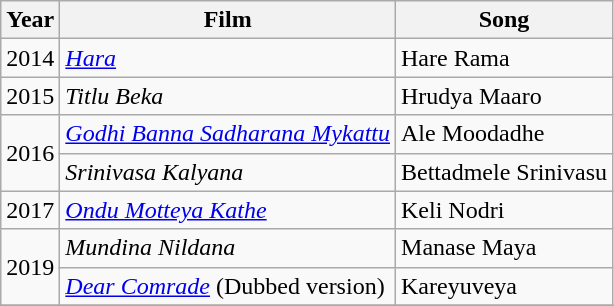<table class="wikitable sortable">
<tr>
<th>Year</th>
<th>Film</th>
<th>Song</th>
</tr>
<tr>
<td>2014</td>
<td><a href='#'><em>Hara</em></a></td>
<td>Hare Rama</td>
</tr>
<tr>
<td>2015</td>
<td><em>Titlu Beka</em></td>
<td>Hrudya Maaro</td>
</tr>
<tr>
<td rowspan="2">2016</td>
<td><em><a href='#'>Godhi Banna Sadharana Mykattu</a></em></td>
<td>Ale Moodadhe</td>
</tr>
<tr>
<td><em>Srinivasa Kalyana</em></td>
<td>Bettadmele Srinivasu</td>
</tr>
<tr>
<td>2017</td>
<td><em><a href='#'>Ondu Motteya Kathe</a></em></td>
<td>Keli Nodri</td>
</tr>
<tr>
<td rowspan="2">2019</td>
<td><em>Mundina Nildana</em></td>
<td>Manase Maya</td>
</tr>
<tr>
<td><em><a href='#'>Dear Comrade</a></em> (Dubbed version)</td>
<td>Kareyuveya</td>
</tr>
<tr>
</tr>
</table>
